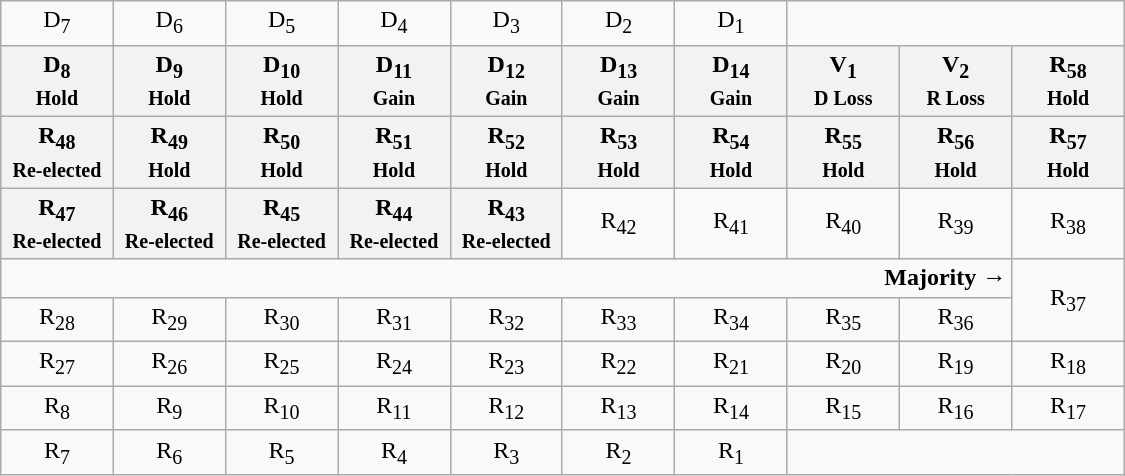<table class="wikitable" style="text-align:center" width=750px>
<tr>
<td>D<sub>7</sub></td>
<td>D<sub>6</sub></td>
<td>D<sub>5</sub></td>
<td>D<sub>4</sub></td>
<td>D<sub>3</sub></td>
<td>D<sub>2</sub></td>
<td>D<sub>1</sub></td>
<td colspan=3></td>
</tr>
<tr>
<th width=50px >D<sub>8</sub><br><small>Hold</small></th>
<th width=50px >D<sub>9</sub><br><small>Hold</small></th>
<th width=50px >D<sub>10</sub><br><small>Hold</small></th>
<th width=50px >D<sub>11</sub><br><small>Gain</small></th>
<th width=50px >D<sub>12</sub><br><small>Gain</small></th>
<th width=50px >D<sub>13</sub><br><small>Gain</small></th>
<th width=50px >D<sub>14</sub><br><small>Gain</small></th>
<th width=50px >V<sub>1</sub><br><small>D Loss</small></th>
<th width=50px >V<sub>2</sub><br><small>R Loss</small></th>
<th width=50px >R<sub>58</sub><br><small>Hold</small></th>
</tr>
<tr>
<th>R<sub>48</sub><br><small>Re-elected</small></th>
<th>R<sub>49</sub><br><small>Hold</small></th>
<th>R<sub>50</sub><br><small>Hold</small></th>
<th>R<sub>51</sub><br><small>Hold</small></th>
<th>R<sub>52</sub><br><small>Hold</small></th>
<th>R<sub>53</sub><br><small>Hold</small></th>
<th>R<sub>54</sub><br><small>Hold</small></th>
<th>R<sub>55</sub><br><small>Hold</small></th>
<th>R<sub>56</sub><br><small>Hold</small></th>
<th>R<sub>57</sub><br><small>Hold</small></th>
</tr>
<tr>
<th>R<sub>47</sub><br><small>Re-elected</small></th>
<th>R<sub>46</sub><br><small>Re-elected</small></th>
<th>R<sub>45</sub><br><small>Re-elected</small></th>
<th>R<sub>44</sub><br><small>Re-elected</small></th>
<th>R<sub>43</sub><br><small>Re-elected</small></th>
<td>R<sub>42</sub></td>
<td>R<sub>41</sub></td>
<td>R<sub>40</sub></td>
<td>R<sub>39</sub></td>
<td>R<sub>38</sub></td>
</tr>
<tr>
<td colspan=9 align=right><strong>Majority →</strong></td>
<td rowspan=2 >R<sub>37</sub></td>
</tr>
<tr>
<td>R<sub>28</sub></td>
<td>R<sub>29</sub></td>
<td>R<sub>30</sub></td>
<td>R<sub>31</sub></td>
<td>R<sub>32</sub></td>
<td>R<sub>33</sub></td>
<td>R<sub>34</sub></td>
<td>R<sub>35</sub></td>
<td>R<sub>36</sub></td>
</tr>
<tr>
<td>R<sub>27</sub></td>
<td>R<sub>26</sub></td>
<td>R<sub>25</sub></td>
<td>R<sub>24</sub></td>
<td>R<sub>23</sub></td>
<td>R<sub>22</sub></td>
<td>R<sub>21</sub></td>
<td>R<sub>20</sub></td>
<td>R<sub>19</sub></td>
<td>R<sub>18</sub></td>
</tr>
<tr>
<td>R<sub>8</sub></td>
<td>R<sub>9</sub></td>
<td>R<sub>10</sub></td>
<td>R<sub>11</sub></td>
<td>R<sub>12</sub></td>
<td>R<sub>13</sub></td>
<td>R<sub>14</sub></td>
<td>R<sub>15</sub></td>
<td>R<sub>16</sub></td>
<td>R<sub>17</sub></td>
</tr>
<tr>
<td>R<sub>7</sub></td>
<td>R<sub>6</sub></td>
<td>R<sub>5</sub></td>
<td>R<sub>4</sub></td>
<td>R<sub>3</sub></td>
<td>R<sub>2</sub></td>
<td>R<sub>1</sub></td>
<td colspan=3></td>
</tr>
</table>
